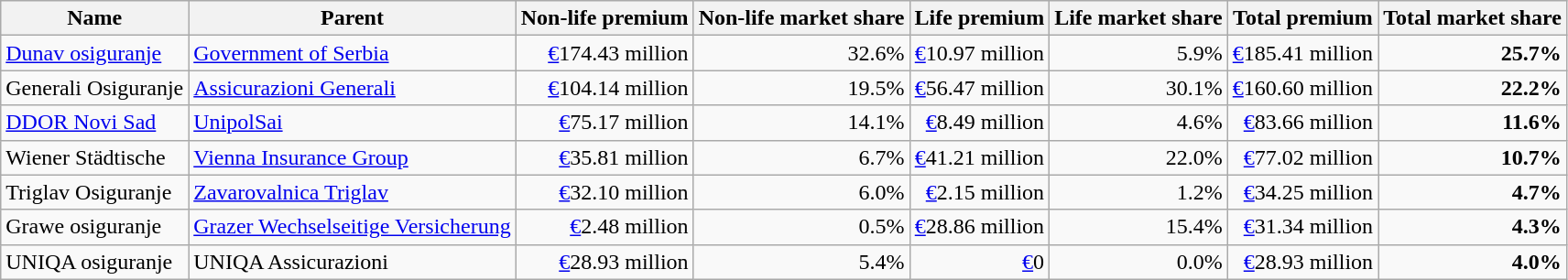<table class="wikitable sortable">
<tr>
<th>Name</th>
<th>Parent</th>
<th>Non-life premium</th>
<th>Non-life market share</th>
<th>Life premium</th>
<th>Life market share</th>
<th>Total premium</th>
<th>Total market share</th>
</tr>
<tr>
<td><a href='#'>Dunav osiguranje</a></td>
<td> <a href='#'>Government of Serbia</a></td>
<td style="text-align:right;"><a href='#'>€</a>174.43 million</td>
<td style="text-align:right;">32.6%</td>
<td style="text-align:right;"><a href='#'>€</a>10.97 million</td>
<td style="text-align:right;">5.9%</td>
<td style="text-align:right;"><a href='#'>€</a>185.41 million</td>
<td style="text-align:right;"><strong>25.7%</strong></td>
</tr>
<tr>
<td>Generali Osiguranje</td>
<td> <a href='#'>Assicurazioni Generali</a></td>
<td style="text-align:right;"><a href='#'>€</a>104.14 million</td>
<td style="text-align:right;">19.5%</td>
<td style="text-align:right;"><a href='#'>€</a>56.47 million</td>
<td style="text-align:right;">30.1%</td>
<td style="text-align:right;"><a href='#'>€</a>160.60 million</td>
<td style="text-align:right;"><strong>22.2%</strong></td>
</tr>
<tr>
<td><a href='#'>DDOR Novi Sad</a></td>
<td> <a href='#'>UnipolSai</a></td>
<td style="text-align:right;"><a href='#'>€</a>75.17 million</td>
<td style="text-align:right;">14.1%</td>
<td style="text-align:right;"><a href='#'>€</a>8.49 million</td>
<td style="text-align:right;">4.6%</td>
<td style="text-align:right;"><a href='#'>€</a>83.66 million</td>
<td style="text-align:right;"><strong>11.6%</strong></td>
</tr>
<tr>
<td>Wiener Städtische</td>
<td> <a href='#'>Vienna Insurance Group</a></td>
<td style="text-align:right;"><a href='#'>€</a>35.81 million</td>
<td style="text-align:right;">6.7%</td>
<td style="text-align:right;"><a href='#'>€</a>41.21 million</td>
<td style="text-align:right;">22.0%</td>
<td style="text-align:right;"><a href='#'>€</a>77.02 million</td>
<td style="text-align:right;"><strong>10.7%</strong></td>
</tr>
<tr>
<td>Triglav Osiguranje</td>
<td> <a href='#'>Zavarovalnica Triglav</a></td>
<td style="text-align:right;"><a href='#'>€</a>32.10 million</td>
<td style="text-align:right;">6.0%</td>
<td style="text-align:right;"><a href='#'>€</a>2.15 million</td>
<td style="text-align:right;">1.2%</td>
<td style="text-align:right;"><a href='#'>€</a>34.25 million</td>
<td style="text-align:right;"><strong>4.7%</strong></td>
</tr>
<tr>
<td>Grawe osiguranje</td>
<td> <a href='#'>Grazer Wechselseitige Versicherung</a></td>
<td style="text-align:right;"><a href='#'>€</a>2.48 million</td>
<td style="text-align:right;">0.5%</td>
<td style="text-align:right;"><a href='#'>€</a>28.86 million</td>
<td style="text-align:right;">15.4%</td>
<td style="text-align:right;"><a href='#'>€</a>31.34 million</td>
<td style="text-align:right;"><strong>4.3%</strong></td>
</tr>
<tr>
<td>UNIQA osiguranje</td>
<td> UNIQA Assicurazioni</td>
<td style="text-align:right;"><a href='#'>€</a>28.93 million</td>
<td style="text-align:right;">5.4%</td>
<td style="text-align:right;"><a href='#'>€</a>0</td>
<td style="text-align:right;">0.0%</td>
<td style="text-align:right;"><a href='#'>€</a>28.93 million</td>
<td style="text-align:right;"><strong>4.0%</strong></td>
</tr>
</table>
